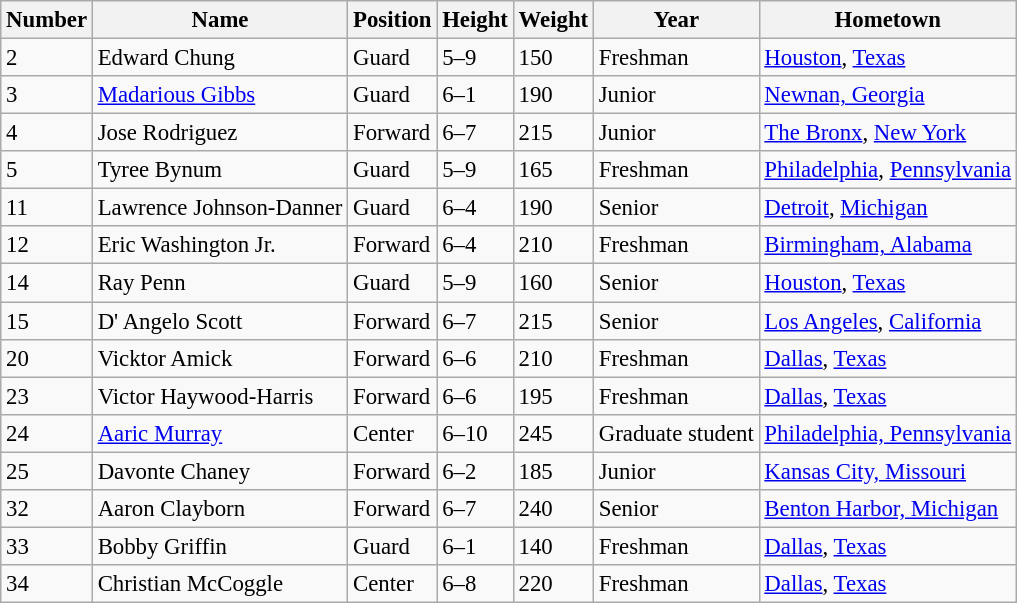<table class="wikitable sortable" style="font-size: 95%;">
<tr>
<th>Number</th>
<th>Name</th>
<th>Position</th>
<th>Height</th>
<th>Weight</th>
<th>Year</th>
<th>Hometown</th>
</tr>
<tr>
<td>2</td>
<td>Edward Chung</td>
<td>Guard</td>
<td>5–9</td>
<td>150</td>
<td>Freshman</td>
<td><a href='#'>Houston</a>, <a href='#'>Texas</a></td>
</tr>
<tr>
<td>3</td>
<td><a href='#'>Madarious Gibbs</a></td>
<td>Guard</td>
<td>6–1</td>
<td>190</td>
<td>Junior</td>
<td><a href='#'>Newnan, Georgia</a></td>
</tr>
<tr>
<td>4</td>
<td>Jose Rodriguez</td>
<td>Forward</td>
<td>6–7</td>
<td>215</td>
<td>Junior</td>
<td><a href='#'>The Bronx</a>, <a href='#'>New York</a></td>
</tr>
<tr>
<td>5</td>
<td>Tyree Bynum</td>
<td>Guard</td>
<td>5–9</td>
<td>165</td>
<td>Freshman</td>
<td><a href='#'>Philadelphia</a>, <a href='#'>Pennsylvania</a></td>
</tr>
<tr>
<td>11</td>
<td>Lawrence Johnson-Danner</td>
<td>Guard</td>
<td>6–4</td>
<td>190</td>
<td>Senior</td>
<td><a href='#'>Detroit</a>, <a href='#'>Michigan</a></td>
</tr>
<tr>
<td>12</td>
<td>Eric Washington Jr.</td>
<td>Forward</td>
<td>6–4</td>
<td>210</td>
<td>Freshman</td>
<td><a href='#'>Birmingham, Alabama</a></td>
</tr>
<tr>
<td>14</td>
<td>Ray Penn</td>
<td>Guard</td>
<td>5–9</td>
<td>160</td>
<td>Senior</td>
<td><a href='#'>Houston</a>, <a href='#'>Texas</a></td>
</tr>
<tr>
<td>15</td>
<td>D' Angelo Scott</td>
<td>Forward</td>
<td>6–7</td>
<td>215</td>
<td>Senior</td>
<td><a href='#'>Los Angeles</a>, <a href='#'>California</a></td>
</tr>
<tr>
<td>20</td>
<td>Vicktor Amick</td>
<td>Forward</td>
<td>6–6</td>
<td>210</td>
<td>Freshman</td>
<td><a href='#'>Dallas</a>, <a href='#'>Texas</a></td>
</tr>
<tr>
<td>23</td>
<td>Victor Haywood-Harris</td>
<td>Forward</td>
<td>6–6</td>
<td>195</td>
<td>Freshman</td>
<td><a href='#'>Dallas</a>, <a href='#'>Texas</a></td>
</tr>
<tr>
<td>24</td>
<td><a href='#'>Aaric Murray</a></td>
<td>Center</td>
<td>6–10</td>
<td>245</td>
<td>Graduate student</td>
<td><a href='#'>Philadelphia, Pennsylvania</a></td>
</tr>
<tr>
<td>25</td>
<td>Davonte Chaney</td>
<td>Forward</td>
<td>6–2</td>
<td>185</td>
<td>Junior</td>
<td><a href='#'>Kansas City, Missouri</a></td>
</tr>
<tr>
<td>32</td>
<td>Aaron Clayborn</td>
<td>Forward</td>
<td>6–7</td>
<td>240</td>
<td>Senior</td>
<td><a href='#'>Benton Harbor, Michigan</a></td>
</tr>
<tr>
<td>33</td>
<td>Bobby Griffin</td>
<td>Guard</td>
<td>6–1</td>
<td>140</td>
<td>Freshman</td>
<td><a href='#'>Dallas</a>, <a href='#'>Texas</a></td>
</tr>
<tr>
<td>34</td>
<td>Christian McCoggle</td>
<td>Center</td>
<td>6–8</td>
<td>220</td>
<td>Freshman</td>
<td><a href='#'>Dallas</a>, <a href='#'>Texas</a></td>
</tr>
</table>
